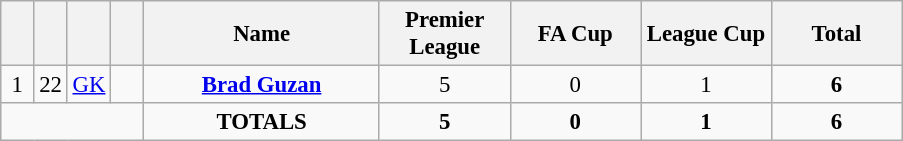<table class="wikitable" style="font-size: 95%; text-align: center;">
<tr>
<th width=15></th>
<th width=15></th>
<th width=15></th>
<th width=15></th>
<th width=150>Name</th>
<th width=80>Premier League</th>
<th width=80>FA Cup</th>
<th width=80>League Cup</th>
<th width=80>Total</th>
</tr>
<tr>
<td>1</td>
<td>22</td>
<td><a href='#'>GK</a></td>
<td></td>
<td><strong><a href='#'>Brad Guzan</a></strong></td>
<td>5</td>
<td>0</td>
<td>1</td>
<td><strong>6</strong></td>
</tr>
<tr>
<td colspan="4"></td>
<td><strong>TOTALS</strong></td>
<td><strong>5</strong></td>
<td><strong>0</strong></td>
<td><strong>1</strong></td>
<td><strong>6</strong></td>
</tr>
</table>
